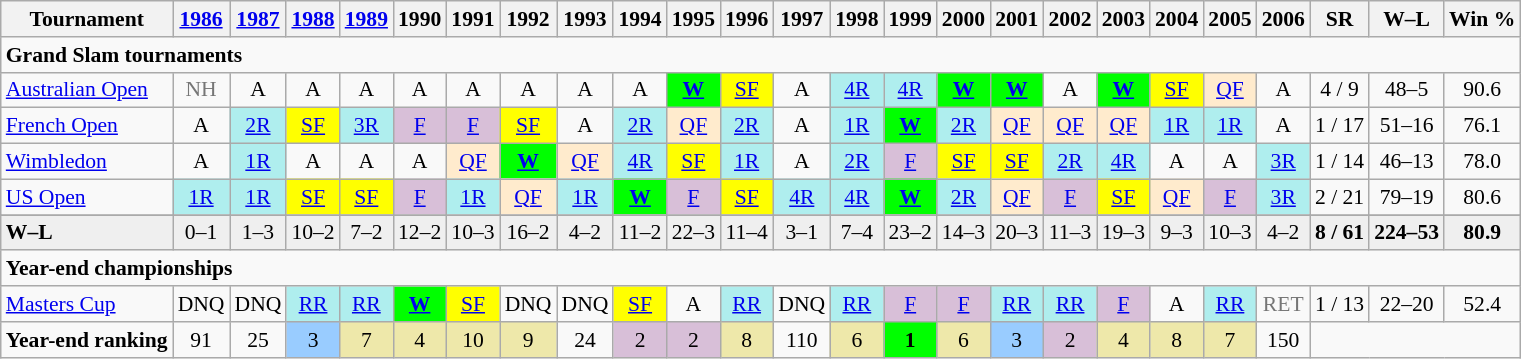<table class="wikitable nowrap" style=text-align:center;font-size:90%>
<tr>
<th>Tournament</th>
<th><a href='#'>1986</a></th>
<th><a href='#'>1987</a></th>
<th><a href='#'>1988</a></th>
<th><a href='#'>1989</a></th>
<th>1990</th>
<th>1991</th>
<th>1992</th>
<th>1993</th>
<th>1994</th>
<th>1995</th>
<th>1996</th>
<th>1997</th>
<th>1998</th>
<th>1999</th>
<th>2000</th>
<th>2001</th>
<th>2002</th>
<th>2003</th>
<th>2004</th>
<th>2005</th>
<th>2006</th>
<th>SR</th>
<th>W–L</th>
<th>Win %</th>
</tr>
<tr>
<td colspan="25" style="text-align:left;"><strong>Grand Slam tournaments</strong></td>
</tr>
<tr>
<td align=left><a href='#'>Australian Open</a></td>
<td style=color:#767676>NH</td>
<td>A</td>
<td>A</td>
<td>A</td>
<td>A</td>
<td>A</td>
<td>A</td>
<td>A</td>
<td>A</td>
<td style="background:lime;"><a href='#'><strong>W</strong></a></td>
<td style="background:yellow;"><a href='#'>SF</a></td>
<td>A</td>
<td style="background:#afeeee;"><a href='#'>4R</a></td>
<td style="background:#afeeee;"><a href='#'>4R</a></td>
<td style="background:lime;"><a href='#'><strong>W</strong></a></td>
<td style="background:lime;"><a href='#'><strong>W</strong></a></td>
<td>A</td>
<td style="background:lime;"><a href='#'><strong>W</strong></a></td>
<td style="background:yellow;"><a href='#'>SF</a></td>
<td style="background:#ffebcd;"><a href='#'>QF</a></td>
<td>A</td>
<td>4 / 9</td>
<td>48–5</td>
<td>90.6</td>
</tr>
<tr>
<td align=left><a href='#'>French Open</a></td>
<td>A</td>
<td style="background:#afeeee;"><a href='#'>2R</a></td>
<td style="background:yellow;"><a href='#'>SF</a></td>
<td style="background:#afeeee;"><a href='#'>3R</a></td>
<td style="background:thistle;"><a href='#'>F</a></td>
<td style="background:thistle;"><a href='#'>F</a></td>
<td style="background:yellow;"><a href='#'>SF</a></td>
<td>A</td>
<td style="background:#afeeee;"><a href='#'>2R</a></td>
<td style="background:#ffebcd;"><a href='#'>QF</a></td>
<td style="background:#afeeee;"><a href='#'>2R</a></td>
<td>A</td>
<td style="background:#afeeee;"><a href='#'>1R</a></td>
<td style="background:lime;"><a href='#'><strong>W</strong></a></td>
<td style="background:#afeeee;"><a href='#'>2R</a></td>
<td style="background:#ffebcd;"><a href='#'>QF</a></td>
<td style="background:#ffebcd;"><a href='#'>QF</a></td>
<td style="background:#ffebcd;"><a href='#'>QF</a></td>
<td style="background:#afeeee;"><a href='#'>1R</a></td>
<td style="background:#afeeee;"><a href='#'>1R</a></td>
<td>A</td>
<td>1 / 17</td>
<td>51–16</td>
<td>76.1</td>
</tr>
<tr>
<td align=left><a href='#'>Wimbledon</a></td>
<td>A</td>
<td style="background:#afeeee;"><a href='#'>1R</a></td>
<td>A</td>
<td>A</td>
<td>A</td>
<td style="background:#ffebcd;"><a href='#'>QF</a></td>
<td style="background:lime;"><a href='#'><strong>W</strong></a></td>
<td style="background:#ffebcd;"><a href='#'>QF</a></td>
<td style="background:#afeeee;"><a href='#'>4R</a></td>
<td style="background:yellow;"><a href='#'>SF</a></td>
<td style="background:#afeeee;"><a href='#'>1R</a></td>
<td>A</td>
<td style="background:#afeeee;"><a href='#'>2R</a></td>
<td style="background:thistle;"><a href='#'>F</a></td>
<td style="background:yellow;"><a href='#'>SF</a></td>
<td style="background:yellow;"><a href='#'>SF</a></td>
<td style="background:#afeeee;"><a href='#'>2R</a></td>
<td style="background:#afeeee;"><a href='#'>4R</a></td>
<td>A</td>
<td>A</td>
<td style="background:#afeeee;"><a href='#'>3R</a></td>
<td>1 / 14</td>
<td>46–13</td>
<td>78.0</td>
</tr>
<tr>
<td align=left><a href='#'>US Open</a></td>
<td style="background:#afeeee;"><a href='#'>1R</a></td>
<td style="background:#afeeee;"><a href='#'>1R</a></td>
<td style="background:yellow;"><a href='#'>SF</a></td>
<td style="background:yellow;"><a href='#'>SF</a></td>
<td style="background:thistle;"><a href='#'>F</a></td>
<td style="background:#afeeee;"><a href='#'>1R</a></td>
<td style="background:#ffebcd;"><a href='#'>QF</a></td>
<td style="background:#afeeee;"><a href='#'>1R</a></td>
<td style="background:lime;"><a href='#'><strong>W</strong></a></td>
<td style="background:thistle;"><a href='#'>F</a></td>
<td style="background:yellow;"><a href='#'>SF</a></td>
<td style="background:#afeeee;"><a href='#'>4R</a></td>
<td style="background:#afeeee;"><a href='#'>4R</a></td>
<td style="background:lime;"><a href='#'><strong>W</strong></a></td>
<td style="background:#afeeee;"><a href='#'>2R</a></td>
<td style="background:#ffebcd;"><a href='#'>QF</a></td>
<td style="background:thistle;"><a href='#'>F</a></td>
<td style="background:yellow;"><a href='#'>SF</a></td>
<td style="background:#ffebcd;"><a href='#'>QF</a></td>
<td style="background:thistle;"><a href='#'>F</a></td>
<td style="background:#afeeee;"><a href='#'>3R</a></td>
<td>2 / 21</td>
<td>79–19</td>
<td>80.6</td>
</tr>
<tr>
</tr>
<tr style="background:#efefef;">
<td style=text-align:left><strong>W–L</strong></td>
<td>0–1</td>
<td>1–3</td>
<td>10–2</td>
<td>7–2</td>
<td>12–2</td>
<td>10–3</td>
<td>16–2</td>
<td>4–2</td>
<td>11–2</td>
<td>22–3</td>
<td>11–4</td>
<td>3–1</td>
<td>7–4</td>
<td>23–2</td>
<td>14–3</td>
<td>20–3</td>
<td>11–3</td>
<td>19–3</td>
<td>9–3</td>
<td>10–3</td>
<td>4–2</td>
<td><strong>8 / 61</strong></td>
<td><strong>224–53</strong></td>
<td><strong>80.9</strong></td>
</tr>
<tr>
<td colspan="25" style="text-align:left;"><strong>Year-end championships</strong></td>
</tr>
<tr>
<td align=left><a href='#'>Masters Cup</a></td>
<td>DNQ</td>
<td>DNQ</td>
<td style="background:#afeeee;"><a href='#'>RR</a></td>
<td style="background:#afeeee;"><a href='#'>RR</a></td>
<td style="background:lime;"><a href='#'><strong>W</strong></a></td>
<td style="background:yellow;"><a href='#'>SF</a></td>
<td>DNQ</td>
<td>DNQ</td>
<td style="background:yellow;"><a href='#'>SF</a></td>
<td>A</td>
<td style="background:#afeeee;"><a href='#'>RR</a></td>
<td>DNQ</td>
<td style="background:#afeeee;"><a href='#'>RR</a></td>
<td style="background:thistle;"><a href='#'>F</a></td>
<td style="background:thistle;"><a href='#'>F</a></td>
<td style="background:#afeeee;"><a href='#'>RR</a></td>
<td style="background:#afeeee;"><a href='#'>RR</a></td>
<td style="background:thistle;"><a href='#'>F</a></td>
<td>A</td>
<td style="background:#afeeee;"><a href='#'>RR</a></td>
<td style=color:#767676>RET</td>
<td>1 / 13</td>
<td>22–20</td>
<td>52.4</td>
</tr>
<tr>
<td align=left><strong>Year-end ranking</strong></td>
<td>91</td>
<td>25</td>
<td style="background:#9cf;">3</td>
<td style="background:#eee8aa;">7</td>
<td style="background:#eee8aa;">4</td>
<td style="background:#eee8aa;">10</td>
<td style="background:#eee8aa;">9</td>
<td>24</td>
<td style="background:thistle;">2</td>
<td style="background:thistle;">2</td>
<td style="background:#eee8aa;">8</td>
<td>110</td>
<td style="background:#eee8aa;">6</td>
<td style="background:lime;"><strong>1</strong></td>
<td style="background:#eee8aa;">6</td>
<td style="background:#9cf;">3</td>
<td style="background:thistle;">2</td>
<td style="background:#eee8aa;">4</td>
<td style="background:#eee8aa;">8</td>
<td style="background:#eee8aa;">7</td>
<td>150</td>
<td colspan=3></td>
</tr>
</table>
